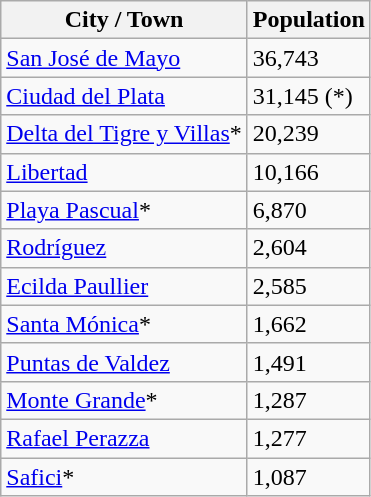<table class="wikitable">
<tr>
<th>City / Town</th>
<th>Population</th>
</tr>
<tr>
<td><a href='#'>San José de Mayo</a></td>
<td>36,743</td>
</tr>
<tr>
<td><a href='#'>Ciudad del Plata</a></td>
<td>31,145 (*)</td>
</tr>
<tr>
<td><a href='#'>Delta del Tigre y Villas</a>*</td>
<td>20,239</td>
</tr>
<tr>
<td><a href='#'>Libertad</a></td>
<td>10,166</td>
</tr>
<tr>
<td><a href='#'>Playa Pascual</a>*</td>
<td>6,870</td>
</tr>
<tr>
<td><a href='#'>Rodríguez</a></td>
<td>2,604</td>
</tr>
<tr>
<td><a href='#'>Ecilda Paullier</a></td>
<td>2,585</td>
</tr>
<tr>
<td><a href='#'>Santa Mónica</a>*</td>
<td>1,662</td>
</tr>
<tr>
<td><a href='#'>Puntas de Valdez</a></td>
<td>1,491</td>
</tr>
<tr>
<td><a href='#'>Monte Grande</a>*</td>
<td>1,287</td>
</tr>
<tr>
<td><a href='#'>Rafael Perazza</a></td>
<td>1,277</td>
</tr>
<tr>
<td><a href='#'>Safici</a>*</td>
<td>1,087</td>
</tr>
</table>
